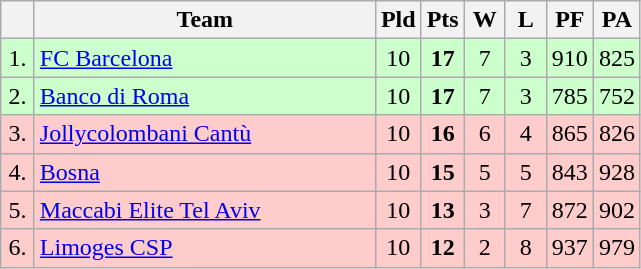<table class="wikitable" style="text-align:center">
<tr>
<th width=15></th>
<th width=220>Team</th>
<th width=20>Pld</th>
<th width=20>Pts</th>
<th width=20>W</th>
<th width=20>L</th>
<th width=20>PF</th>
<th width=20>PA</th>
</tr>
<tr style="background: #ccffcc;">
<td>1.</td>
<td align=left> <a href='#'>FC Barcelona</a></td>
<td>10</td>
<td><strong>17</strong></td>
<td>7</td>
<td>3</td>
<td>910</td>
<td>825</td>
</tr>
<tr style="background: #ccffcc;">
<td>2.</td>
<td align=left> <a href='#'>Banco di Roma</a></td>
<td>10</td>
<td><strong>17</strong></td>
<td>7</td>
<td>3</td>
<td>785</td>
<td>752</td>
</tr>
<tr style="background: #ffcccc;">
<td>3.</td>
<td align=left> <a href='#'>Jollycolombani Cantù</a></td>
<td>10</td>
<td><strong>16</strong></td>
<td>6</td>
<td>4</td>
<td>865</td>
<td>826</td>
</tr>
<tr style="background: #ffcccc;">
<td>4.</td>
<td align=left> <a href='#'>Bosna</a></td>
<td>10</td>
<td><strong>15</strong></td>
<td>5</td>
<td>5</td>
<td>843</td>
<td>928</td>
</tr>
<tr style="background: #ffcccc;">
<td>5.</td>
<td align=left> <a href='#'>Maccabi Elite Tel Aviv</a></td>
<td>10</td>
<td><strong>13</strong></td>
<td>3</td>
<td>7</td>
<td>872</td>
<td>902</td>
</tr>
<tr style="background: #ffcccc;">
<td>6.</td>
<td align=left> <a href='#'>Limoges CSP</a></td>
<td>10</td>
<td><strong>12</strong></td>
<td>2</td>
<td>8</td>
<td>937</td>
<td>979</td>
</tr>
</table>
